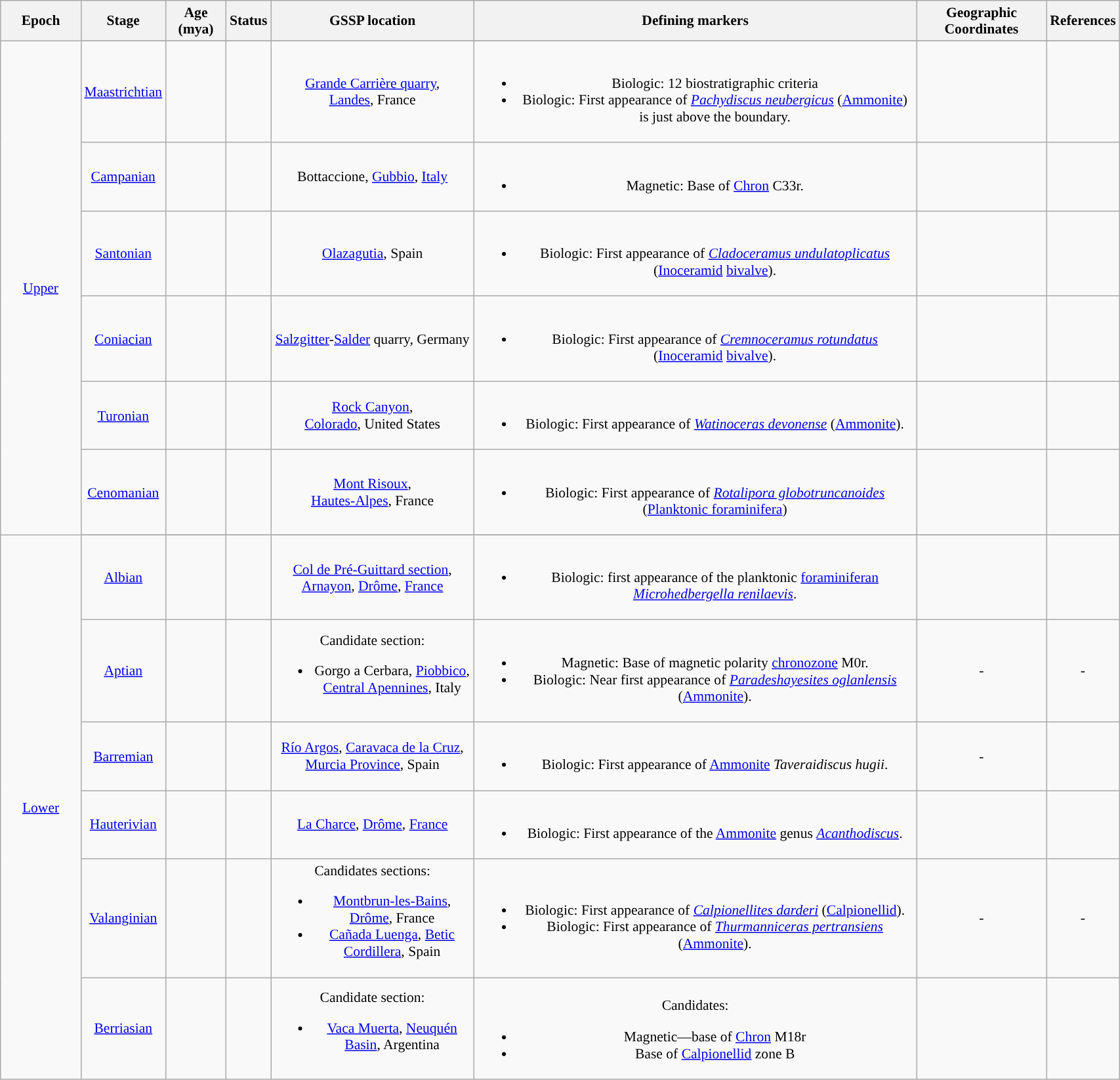<table class="wikitable"  style="font-size:90%; width:90%; text-align:center;">
<tr>
<th style="width:75px;">Epoch</th>
<th style="width:75px;">Stage</th>
<th style="width:55px;">Age (mya)</th>
<th style="width:15px;">Status</th>
<th style="width:200px;">GSSP location</th>
<th width="">Defining markers</th>
<th width="">Geographic Coordinates</th>
<th width="">References</th>
</tr>
<tr style="background:">
<td rowspan="7"><a href='#'>Upper</a></td>
</tr>
<tr style="background:">
<td><a href='#'>Maastrichtian</a></td>
<td></td>
<td></td>
<td><a href='#'>Grande Carrière quarry</a>,<br><a href='#'>Landes</a>, France</td>
<td><br><ul><li>Biologic: 12 biostratigraphic criteria</li><li>Biologic: First appearance of <em><a href='#'>Pachydiscus neubergicus</a></em> (<a href='#'>Ammonite</a>) is just above the boundary.</li></ul></td>
<td></td>
<td></td>
</tr>
<tr style="background:">
<td><a href='#'>Campanian</a></td>
<td></td>
<td></td>
<td>Bottaccione, <a href='#'>Gubbio</a>, <a href='#'>Italy</a></td>
<td><br><ul><li>Magnetic: Base of <a href='#'>Chron</a> C33r.</li></ul></td>
<td></td>
<td></td>
</tr>
<tr style="background:">
<td><a href='#'>Santonian</a></td>
<td></td>
<td></td>
<td><a href='#'>Olazagutia</a>, Spain</td>
<td><br><ul><li>Biologic: First appearance of <em><a href='#'>Cladoceramus undulatoplicatus</a></em> (<a href='#'>Inoceramid</a> <a href='#'>bivalve</a>).</li></ul></td>
<td></td>
<td></td>
</tr>
<tr style="background:">
<td><a href='#'>Coniacian</a></td>
<td></td>
<td></td>
<td><a href='#'>Salzgitter</a>-<a href='#'>Salder</a> quarry, Germany</td>
<td><br><ul><li>Biologic: First appearance of <em><a href='#'>Cremnoceramus rotundatus</a></em> (<a href='#'>Inoceramid</a> <a href='#'>bivalve</a>).</li></ul></td>
<td></td>
<td></td>
</tr>
<tr style="background:">
<td><a href='#'>Turonian</a></td>
<td></td>
<td></td>
<td><a href='#'>Rock Canyon</a>,<br><a href='#'>Colorado</a>, United States</td>
<td><br><ul><li>Biologic: First appearance of <em><a href='#'>Watinoceras devonense</a></em> (<a href='#'>Ammonite</a>).</li></ul></td>
<td></td>
<td></td>
</tr>
<tr style="background:">
<td><a href='#'>Cenomanian</a></td>
<td></td>
<td></td>
<td><a href='#'>Mont Risoux</a>,<br><a href='#'>Hautes-Alpes</a>, France</td>
<td><br><ul><li>Biologic: First appearance of <em><a href='#'>Rotalipora globotruncanoides</a></em> (<a href='#'>Planktonic foraminifera</a>)</li></ul></td>
<td></td>
<td></td>
</tr>
<tr style="background:">
<td rowspan="7"><a href='#'>Lower</a></td>
</tr>
<tr style="background:">
<td><a href='#'>Albian</a></td>
<td></td>
<td></td>
<td><a href='#'>Col de Pré-Guittard section</a>, <a href='#'>Arnayon</a>, <a href='#'>Drôme</a>, <a href='#'>France</a></td>
<td><br><ul><li>Biologic: first appearance of the planktonic <a href='#'>foraminiferan</a> <em><a href='#'>Microhedbergella renilaevis</a></em>.</li></ul></td>
<td></td>
<td><br></td>
</tr>
<tr style="background:">
<td><a href='#'>Aptian</a></td>
<td></td>
<td></td>
<td>Candidate section:<br><ul><li>Gorgo a Cerbara, <a href='#'>Piobbico</a>, <a href='#'>Central Apennines</a>, Italy</li></ul></td>
<td><br><ul><li>Magnetic: Base of magnetic polarity <a href='#'>chronozone</a> M0r.</li><li>Biologic: Near first appearance of <em><a href='#'>Paradeshayesites oglanlensis</a></em> (<a href='#'>Ammonite</a>).</li></ul></td>
<td>-</td>
<td>-</td>
</tr>
<tr style="background:">
<td><a href='#'>Barremian</a></td>
<td></td>
<td></td>
<td><a href='#'>Río Argos</a>, <a href='#'>Caravaca de la Cruz</a>, <a href='#'>Murcia Province</a>, Spain</td>
<td><br><ul><li>Biologic: First appearance of <a href='#'>Ammonite</a> <em>Taveraidiscus hugii</em>.</li></ul></td>
<td>-</td>
<td></td>
</tr>
<tr style="background:">
<td><a href='#'>Hauterivian</a></td>
<td></td>
<td></td>
<td><a href='#'>La Charce</a>, <a href='#'>Drôme</a>, <a href='#'>France</a></td>
<td><br><ul><li>Biologic: First appearance of the <a href='#'>Ammonite</a> genus <em><a href='#'>Acanthodiscus</a></em>.</li></ul></td>
<td></td>
<td></td>
</tr>
<tr style="background:">
<td><a href='#'>Valanginian</a></td>
<td></td>
<td></td>
<td>Candidates sections:<br><ul><li><a href='#'>Montbrun-les-Bains</a>, <a href='#'>Drôme</a>, France</li><li><a href='#'>Cañada Luenga</a>, <a href='#'>Betic Cordillera</a>, Spain</li></ul></td>
<td><br><ul><li>Biologic: First appearance of <em><a href='#'>Calpionellites darderi</a></em> (<a href='#'>Calpionellid</a>).</li><li>Biologic: First appearance of <em><a href='#'>Thurmanniceras pertransiens</a></em> (<a href='#'>Ammonite</a>).</li></ul></td>
<td>-</td>
<td>-</td>
</tr>
<tr style="background:">
<td><a href='#'>Berriasian</a></td>
<td></td>
<td></td>
<td>Candidate section:<br><ul><li><a href='#'>Vaca Muerta</a>, <a href='#'>Neuquén Basin</a>, Argentina</li></ul></td>
<td><br>Candidates:<ul><li>Magnetic—base of <a href='#'>Chron</a> M18r</li><li>Base of <a href='#'>Calpionellid</a> zone B</li></ul></td>
<td></td>
<td></td>
</tr>
</table>
